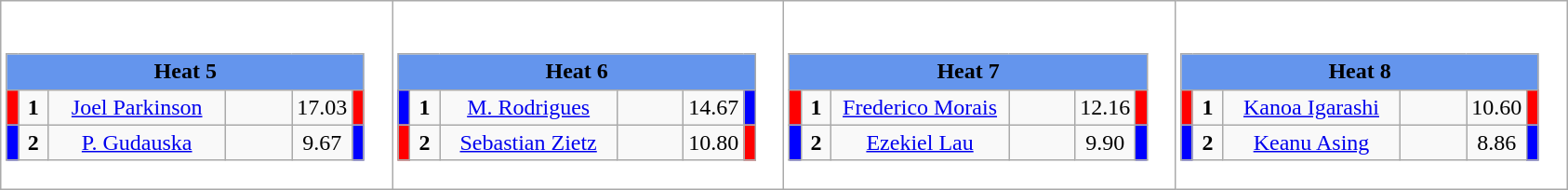<table class="wikitable" style="background:#fff;">
<tr>
<td><div><br><table class="wikitable">
<tr>
<td colspan="6"  style="text-align:center; background:#6495ed;"><strong>Heat 5</strong></td>
</tr>
<tr>
<td style="width:01px; background: #f00;"></td>
<td style="width:14px; text-align:center;"><strong>1</strong></td>
<td style="width:120px; text-align:center;"><a href='#'>Joel Parkinson</a></td>
<td style="width:40px; text-align:center;"></td>
<td style="width:20px; text-align:center;">17.03</td>
<td style="width:01px; background: #f00;"></td>
</tr>
<tr>
<td style="width:01px; background: #00f;"></td>
<td style="width:14px; text-align:center;"><strong>2</strong></td>
<td style="width:120px; text-align:center;"><a href='#'>P. Gudauska</a></td>
<td style="width:40px; text-align:center;"></td>
<td style="width:20px; text-align:center;">9.67</td>
<td style="width:01px; background: #00f;"></td>
</tr>
</table>
</div></td>
<td><div><br><table class="wikitable">
<tr>
<td colspan="6"  style="text-align:center; background:#6495ed;"><strong>Heat 6</strong></td>
</tr>
<tr>
<td style="width:01px; background: #00f;"></td>
<td style="width:14px; text-align:center;"><strong>1</strong></td>
<td style="width:120px; text-align:center;"><a href='#'>M. Rodrigues</a></td>
<td style="width:40px; text-align:center;"></td>
<td style="width:20px; text-align:center;">14.67</td>
<td style="width:01px; background: #00f;"></td>
</tr>
<tr>
<td style="width:01px; background: #f00;"></td>
<td style="width:14px; text-align:center;"><strong>2</strong></td>
<td style="width:120px; text-align:center;"><a href='#'>Sebastian Zietz</a></td>
<td style="width:40px; text-align:center;"></td>
<td style="width:20px; text-align:center;">10.80</td>
<td style="width:01px; background: #f00;"></td>
</tr>
</table>
</div></td>
<td><div><br><table class="wikitable">
<tr>
<td colspan="6"  style="text-align:center; background:#6495ed;"><strong>Heat 7</strong></td>
</tr>
<tr>
<td style="width:01px; background: #f00;"></td>
<td style="width:14px; text-align:center;"><strong>1</strong></td>
<td style="width:120px; text-align:center;"><a href='#'>Frederico Morais</a></td>
<td style="width:40px; text-align:center;"></td>
<td style="width:20px; text-align:center;">12.16</td>
<td style="width:01px; background: #f00;"></td>
</tr>
<tr>
<td style="width:01px; background: #00f;"></td>
<td style="width:14px; text-align:center;"><strong>2</strong></td>
<td style="width:120px; text-align:center;"><a href='#'>Ezekiel Lau</a></td>
<td style="width:40px; text-align:center;"></td>
<td style="width:20px; text-align:center;">9.90</td>
<td style="width:01px; background: #00f;"></td>
</tr>
</table>
</div></td>
<td><div><br><table class="wikitable">
<tr>
<td colspan="6"  style="text-align:center; background:#6495ed;"><strong>Heat 8</strong></td>
</tr>
<tr>
<td style="width:01px; background: #f00;"></td>
<td style="width:14px; text-align:center;"><strong>1</strong></td>
<td style="width:120px; text-align:center;"><a href='#'>Kanoa Igarashi</a></td>
<td style="width:40px; text-align:center;"></td>
<td style="width:20px; text-align:center;">10.60</td>
<td style="width:01px; background: #f00;"></td>
</tr>
<tr>
<td style="width:01px; background: #00f;"></td>
<td style="width:14px; text-align:center;"><strong>2</strong></td>
<td style="width:120px; text-align:center;"><a href='#'>Keanu Asing</a></td>
<td style="width:40px; text-align:center;"></td>
<td style="width:20px; text-align:center;">8.86</td>
<td style="width:01px; background: #00f;"></td>
</tr>
</table>
</div></td>
</tr>
</table>
